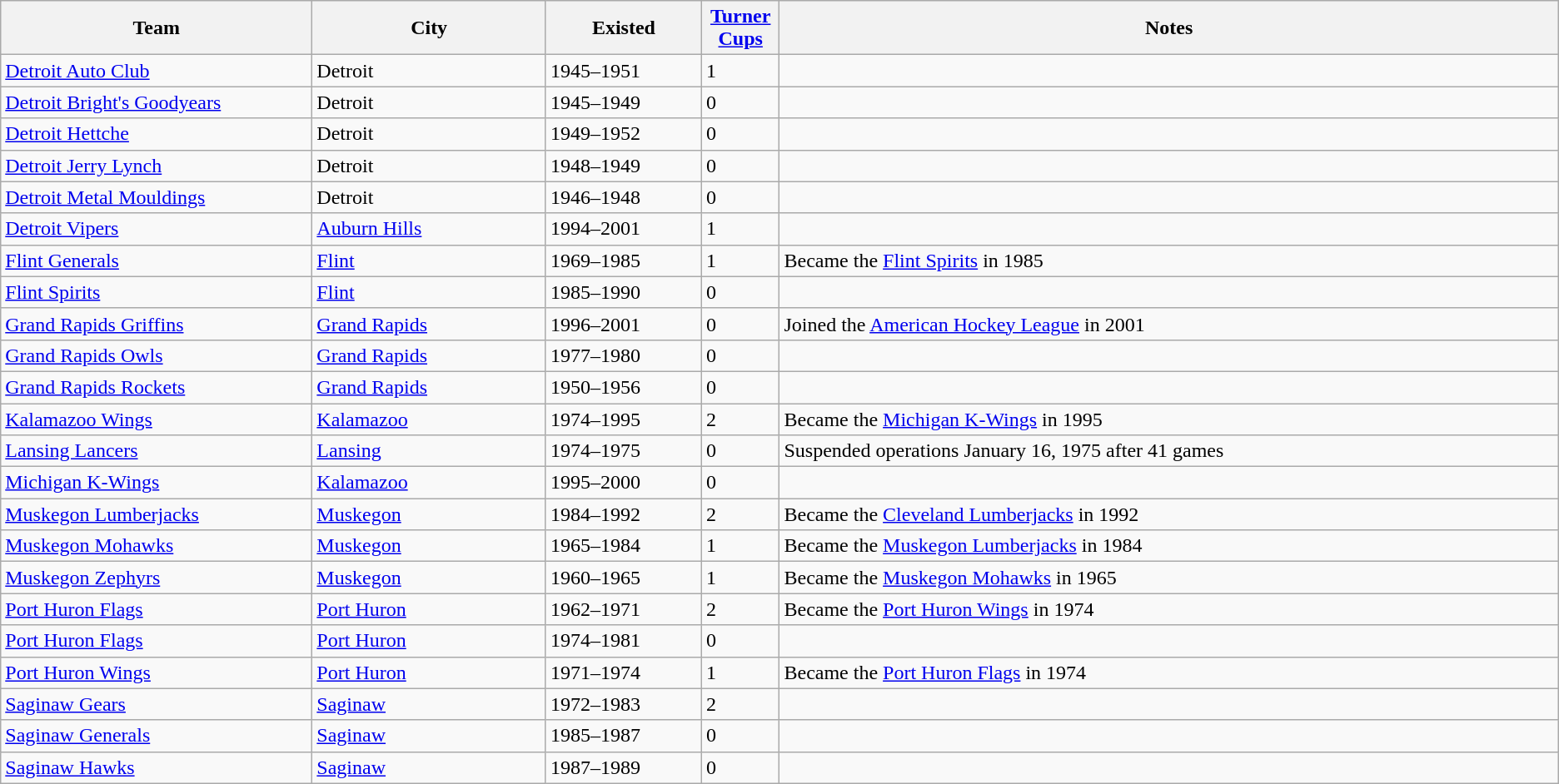<table class="wikitable">
<tr>
<th bgcolor="#DDDDFF" width="20%">Team</th>
<th bgcolor="#DDDDFF" width="15%">City</th>
<th bgcolor="#DDDDFF" width="10%">Existed</th>
<th bgcolor="#DDDDFF" width="5%"><a href='#'>Turner Cups</a></th>
<th bgcolor="#DDDDFF" width="50%">Notes</th>
</tr>
<tr>
<td><a href='#'>Detroit Auto Club</a></td>
<td>Detroit</td>
<td>1945–1951</td>
<td>1</td>
<td></td>
</tr>
<tr>
<td><a href='#'>Detroit Bright's Goodyears</a></td>
<td>Detroit</td>
<td>1945–1949</td>
<td>0</td>
<td></td>
</tr>
<tr>
<td><a href='#'>Detroit Hettche</a></td>
<td>Detroit</td>
<td>1949–1952</td>
<td>0</td>
<td></td>
</tr>
<tr>
<td><a href='#'>Detroit Jerry Lynch</a></td>
<td>Detroit</td>
<td>1948–1949</td>
<td>0</td>
<td></td>
</tr>
<tr>
<td><a href='#'>Detroit Metal Mouldings</a></td>
<td>Detroit</td>
<td>1946–1948</td>
<td>0</td>
<td></td>
</tr>
<tr>
<td><a href='#'>Detroit Vipers</a></td>
<td><a href='#'>Auburn Hills</a></td>
<td>1994–2001</td>
<td>1</td>
<td></td>
</tr>
<tr>
<td><a href='#'>Flint Generals</a></td>
<td><a href='#'>Flint</a></td>
<td>1969–1985</td>
<td>1</td>
<td>Became the <a href='#'>Flint Spirits</a> in 1985</td>
</tr>
<tr>
<td><a href='#'>Flint Spirits</a></td>
<td><a href='#'>Flint</a></td>
<td>1985–1990</td>
<td>0</td>
<td></td>
</tr>
<tr>
<td><a href='#'>Grand Rapids Griffins</a></td>
<td><a href='#'>Grand Rapids</a></td>
<td>1996–2001</td>
<td>0</td>
<td>Joined the <a href='#'>American Hockey League</a> in 2001</td>
</tr>
<tr>
<td><a href='#'>Grand Rapids Owls</a></td>
<td><a href='#'>Grand Rapids</a></td>
<td>1977–1980</td>
<td>0</td>
<td></td>
</tr>
<tr>
<td><a href='#'>Grand Rapids Rockets</a></td>
<td><a href='#'>Grand Rapids</a></td>
<td>1950–1956</td>
<td>0</td>
<td></td>
</tr>
<tr>
<td><a href='#'>Kalamazoo Wings</a></td>
<td><a href='#'>Kalamazoo</a></td>
<td>1974–1995</td>
<td>2</td>
<td>Became the <a href='#'>Michigan K-Wings</a> in 1995</td>
</tr>
<tr>
<td><a href='#'>Lansing Lancers</a></td>
<td><a href='#'>Lansing</a></td>
<td>1974–1975</td>
<td>0</td>
<td>Suspended operations January 16, 1975 after 41 games</td>
</tr>
<tr>
<td><a href='#'>Michigan K-Wings</a></td>
<td><a href='#'>Kalamazoo</a></td>
<td>1995–2000</td>
<td>0</td>
<td></td>
</tr>
<tr>
<td><a href='#'>Muskegon Lumberjacks</a></td>
<td><a href='#'>Muskegon</a></td>
<td>1984–1992</td>
<td>2</td>
<td>Became the <a href='#'>Cleveland Lumberjacks</a> in 1992</td>
</tr>
<tr>
<td><a href='#'>Muskegon Mohawks</a></td>
<td><a href='#'>Muskegon</a></td>
<td>1965–1984</td>
<td>1</td>
<td>Became the <a href='#'>Muskegon Lumberjacks</a> in 1984</td>
</tr>
<tr>
<td><a href='#'>Muskegon Zephyrs</a></td>
<td><a href='#'>Muskegon</a></td>
<td>1960–1965</td>
<td>1</td>
<td>Became the <a href='#'>Muskegon Mohawks</a> in 1965</td>
</tr>
<tr>
<td><a href='#'>Port Huron Flags</a></td>
<td><a href='#'>Port Huron</a></td>
<td>1962–1971</td>
<td>2</td>
<td>Became the <a href='#'>Port Huron Wings</a> in 1974</td>
</tr>
<tr>
<td><a href='#'>Port Huron Flags</a></td>
<td><a href='#'>Port Huron</a></td>
<td>1974–1981</td>
<td>0</td>
<td></td>
</tr>
<tr>
<td><a href='#'>Port Huron Wings</a></td>
<td><a href='#'>Port Huron</a></td>
<td>1971–1974</td>
<td>1</td>
<td>Became the <a href='#'>Port Huron Flags</a> in 1974</td>
</tr>
<tr>
<td><a href='#'>Saginaw Gears</a></td>
<td><a href='#'>Saginaw</a></td>
<td>1972–1983</td>
<td>2</td>
<td></td>
</tr>
<tr>
<td><a href='#'>Saginaw Generals</a></td>
<td><a href='#'>Saginaw</a></td>
<td>1985–1987</td>
<td>0</td>
<td></td>
</tr>
<tr>
<td><a href='#'>Saginaw Hawks</a></td>
<td><a href='#'>Saginaw</a></td>
<td>1987–1989</td>
<td>0</td>
<td></td>
</tr>
</table>
